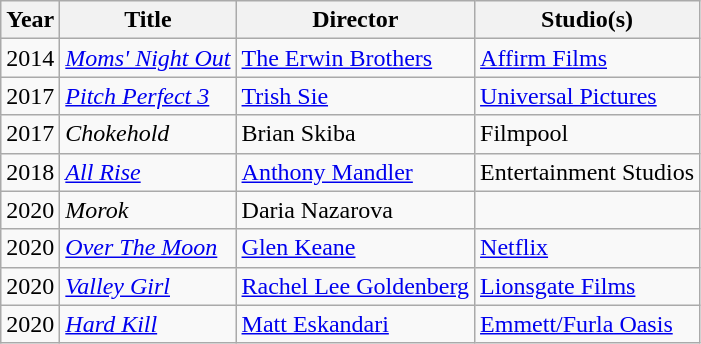<table class="wikitable plainrowheaders">
<tr>
<th>Year</th>
<th>Title</th>
<th>Director</th>
<th>Studio(s)</th>
</tr>
<tr>
<td>2014</td>
<td><em><a href='#'>Moms' Night Out</a></em></td>
<td><a href='#'>The Erwin Brothers</a></td>
<td><a href='#'>Affirm Films</a></td>
</tr>
<tr>
<td>2017</td>
<td><em><a href='#'>Pitch Perfect 3</a></em></td>
<td><a href='#'>Trish Sie</a></td>
<td><a href='#'>Universal Pictures</a></td>
</tr>
<tr>
<td>2017</td>
<td><em>Chokehold</em></td>
<td>Brian Skiba</td>
<td>Filmpool</td>
</tr>
<tr>
<td>2018</td>
<td><em><a href='#'>All Rise</a></em></td>
<td><a href='#'>Anthony Mandler</a></td>
<td>Entertainment Studios</td>
</tr>
<tr>
<td>2020</td>
<td><em>Morok</em></td>
<td>Daria Nazarova</td>
<td></td>
</tr>
<tr>
<td>2020</td>
<td><em><a href='#'>Over The Moon</a></em></td>
<td><a href='#'>Glen Keane</a></td>
<td><a href='#'>Netflix</a></td>
</tr>
<tr>
<td>2020</td>
<td><em><a href='#'>Valley Girl</a></em></td>
<td><a href='#'>Rachel Lee Goldenberg</a></td>
<td><a href='#'>Lionsgate Films</a></td>
</tr>
<tr>
<td>2020</td>
<td><em><a href='#'>Hard Kill</a></em></td>
<td><a href='#'>Matt Eskandari</a></td>
<td><a href='#'>Emmett/Furla Oasis</a></td>
</tr>
</table>
